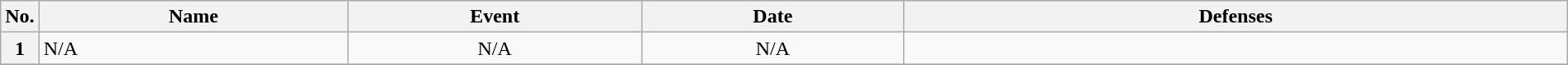<table class="wikitable" width=100%>
<tr>
<th width=1%>No.</th>
<th width=20%>Name</th>
<th width=19%>Event</th>
<th width=17%>Date</th>
<th width=44%>Defenses</th>
</tr>
<tr>
<th>1</th>
<td align=left>N/A</td>
<td align=center>N/A</td>
<td align=center>N/A</td>
<td></td>
</tr>
<tr>
</tr>
</table>
